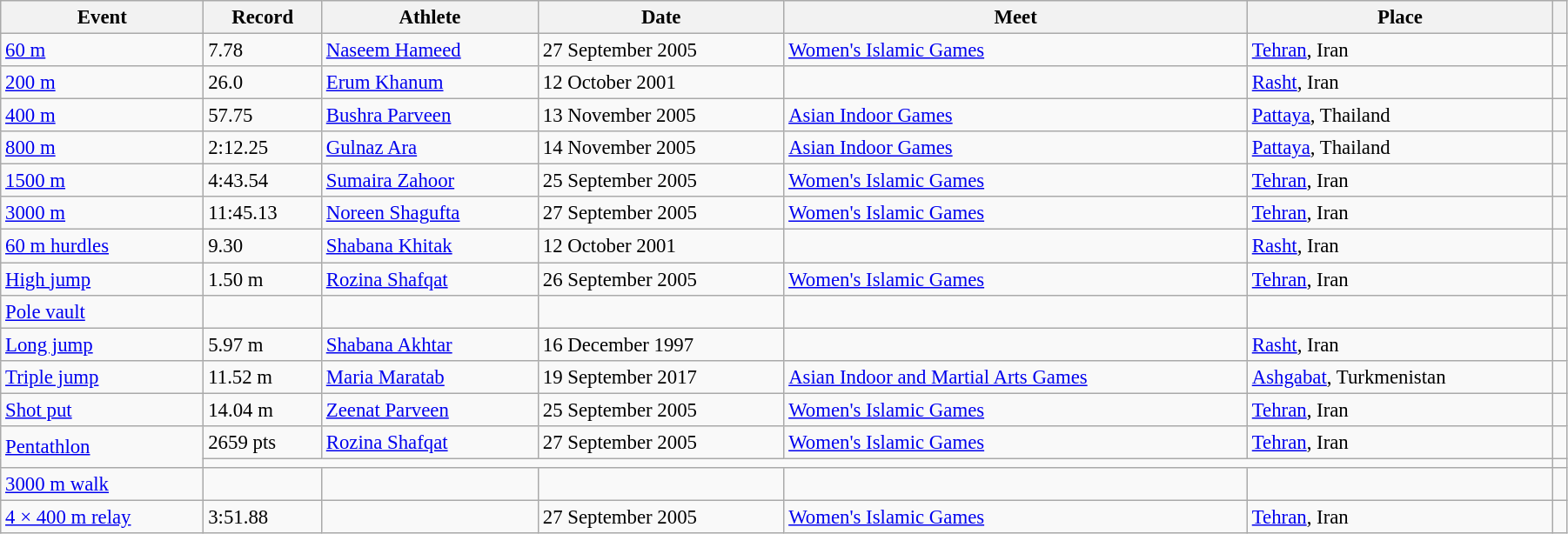<table class="wikitable" style="font-size:95%; width: 95%;">
<tr>
<th>Event</th>
<th>Record</th>
<th>Athlete</th>
<th>Date</th>
<th>Meet</th>
<th>Place</th>
<th></th>
</tr>
<tr>
<td><a href='#'>60 m</a></td>
<td>7.78</td>
<td><a href='#'>Naseem Hameed</a></td>
<td>27 September 2005</td>
<td><a href='#'>Women's Islamic Games</a></td>
<td><a href='#'>Tehran</a>, Iran</td>
<td></td>
</tr>
<tr>
<td><a href='#'>200 m</a></td>
<td>26.0 </td>
<td><a href='#'>Erum Khanum</a></td>
<td>12 October 2001</td>
<td></td>
<td><a href='#'>Rasht</a>, Iran</td>
<td></td>
</tr>
<tr>
<td><a href='#'>400 m</a></td>
<td>57.75</td>
<td><a href='#'>Bushra Parveen</a></td>
<td>13 November 2005</td>
<td><a href='#'>Asian Indoor Games</a></td>
<td><a href='#'>Pattaya</a>, Thailand</td>
<td></td>
</tr>
<tr>
<td><a href='#'>800 m</a></td>
<td>2:12.25</td>
<td><a href='#'>Gulnaz Ara</a></td>
<td>14 November 2005</td>
<td><a href='#'>Asian Indoor Games</a></td>
<td><a href='#'>Pattaya</a>, Thailand</td>
<td></td>
</tr>
<tr>
<td><a href='#'>1500 m</a></td>
<td>4:43.54</td>
<td><a href='#'>Sumaira Zahoor</a></td>
<td>25 September 2005</td>
<td><a href='#'>Women's Islamic Games</a></td>
<td><a href='#'>Tehran</a>, Iran</td>
<td></td>
</tr>
<tr>
<td><a href='#'>3000 m</a></td>
<td>11:45.13</td>
<td><a href='#'>Noreen Shagufta</a></td>
<td>27 September 2005</td>
<td><a href='#'>Women's Islamic Games</a></td>
<td><a href='#'>Tehran</a>, Iran</td>
<td></td>
</tr>
<tr>
<td><a href='#'>60 m hurdles</a></td>
<td>9.30</td>
<td><a href='#'>Shabana Khitak</a></td>
<td>12 October 2001</td>
<td></td>
<td><a href='#'>Rasht</a>, Iran</td>
<td></td>
</tr>
<tr>
<td><a href='#'>High jump</a></td>
<td>1.50 m</td>
<td><a href='#'>Rozina Shafqat</a></td>
<td>26 September 2005</td>
<td><a href='#'>Women's Islamic Games</a></td>
<td><a href='#'>Tehran</a>, Iran</td>
<td></td>
</tr>
<tr>
<td><a href='#'>Pole vault</a></td>
<td></td>
<td></td>
<td></td>
<td></td>
<td></td>
<td></td>
</tr>
<tr>
<td><a href='#'>Long jump</a></td>
<td>5.97 m</td>
<td><a href='#'>Shabana Akhtar</a></td>
<td>16 December 1997</td>
<td></td>
<td><a href='#'>Rasht</a>, Iran</td>
<td></td>
</tr>
<tr>
<td><a href='#'>Triple jump</a></td>
<td>11.52 m</td>
<td><a href='#'>Maria Maratab</a></td>
<td>19 September 2017</td>
<td><a href='#'>Asian Indoor and Martial Arts Games</a></td>
<td><a href='#'>Ashgabat</a>, Turkmenistan</td>
<td></td>
</tr>
<tr>
<td><a href='#'>Shot put</a></td>
<td>14.04 m</td>
<td><a href='#'>Zeenat Parveen</a></td>
<td>25 September 2005</td>
<td><a href='#'>Women's Islamic Games</a></td>
<td><a href='#'>Tehran</a>, Iran</td>
<td></td>
</tr>
<tr>
<td rowspan=2><a href='#'>Pentathlon</a></td>
<td>2659 pts</td>
<td><a href='#'>Rozina Shafqat</a></td>
<td>27 September 2005</td>
<td><a href='#'>Women's Islamic Games</a></td>
<td><a href='#'>Tehran</a>, Iran</td>
<td></td>
</tr>
<tr>
<td colspan=5></td>
<td></td>
</tr>
<tr>
<td><a href='#'>3000 m walk</a></td>
<td></td>
<td></td>
<td></td>
<td></td>
<td></td>
<td></td>
</tr>
<tr>
<td><a href='#'>4 × 400 m relay</a></td>
<td>3:51.88</td>
<td></td>
<td>27 September 2005</td>
<td><a href='#'>Women's Islamic Games</a></td>
<td><a href='#'>Tehran</a>, Iran</td>
<td></td>
</tr>
</table>
